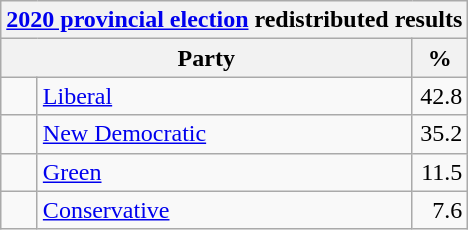<table class="wikitable">
<tr>
<th colspan="4"><a href='#'>2020 provincial election</a> redistributed results</th>
</tr>
<tr>
<th bgcolor="#DDDDFF" width="130px" colspan="2">Party</th>
<th bgcolor="#DDDDFF" width="30px">%</th>
</tr>
<tr>
<td> </td>
<td><a href='#'>Liberal</a></td>
<td align=right>42.8</td>
</tr>
<tr>
<td> </td>
<td><a href='#'>New Democratic</a></td>
<td align=right>35.2</td>
</tr>
<tr>
<td> </td>
<td><a href='#'>Green</a></td>
<td align=right>11.5</td>
</tr>
<tr>
<td> </td>
<td><a href='#'>Conservative</a></td>
<td align=right>7.6</td>
</tr>
</table>
